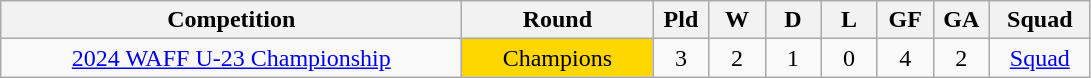<table class="wikitable" style="text-align:center;">
<tr>
<th width="300">Competition</th>
<th width="120">Round</th>
<th width="30">Pld</th>
<th width="30">W</th>
<th width="30">D</th>
<th width="30">L</th>
<th width="30">GF</th>
<th width="30">GA</th>
<th width="60">Squad</th>
</tr>
<tr>
<td> <a href='#'>2024 WAFF U-23 Championship</a></td>
<td bgcolor="gold">Champions</td>
<td>3</td>
<td>2</td>
<td>1</td>
<td>0</td>
<td>4</td>
<td>2</td>
<td><a href='#'>Squad</a></td>
</tr>
</table>
